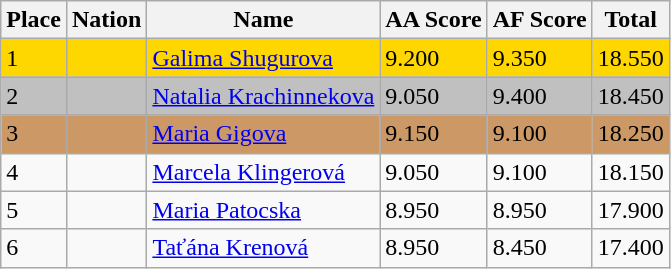<table class="wikitable">
<tr>
<th>Place</th>
<th>Nation</th>
<th>Name</th>
<th>AA Score</th>
<th>AF Score</th>
<th>Total</th>
</tr>
<tr bgcolor=gold>
<td>1</td>
<td></td>
<td><a href='#'>Galima Shugurova</a></td>
<td>9.200</td>
<td>9.350</td>
<td>18.550</td>
</tr>
<tr bgcolor=silver>
<td>2</td>
<td></td>
<td><a href='#'>Natalia Krachinnekova</a></td>
<td>9.050</td>
<td>9.400</td>
<td>18.450</td>
</tr>
<tr bgcolor=cc9966>
<td>3</td>
<td></td>
<td><a href='#'>Maria Gigova</a></td>
<td>9.150</td>
<td>9.100</td>
<td>18.250</td>
</tr>
<tr>
<td>4</td>
<td></td>
<td><a href='#'>Marcela Klingerová</a></td>
<td>9.050</td>
<td>9.100</td>
<td>18.150</td>
</tr>
<tr>
<td>5</td>
<td></td>
<td><a href='#'>Maria Patocska</a></td>
<td>8.950</td>
<td>8.950</td>
<td>17.900</td>
</tr>
<tr>
<td>6</td>
<td></td>
<td><a href='#'>Taťána Krenová</a></td>
<td>8.950</td>
<td>8.450</td>
<td>17.400</td>
</tr>
</table>
